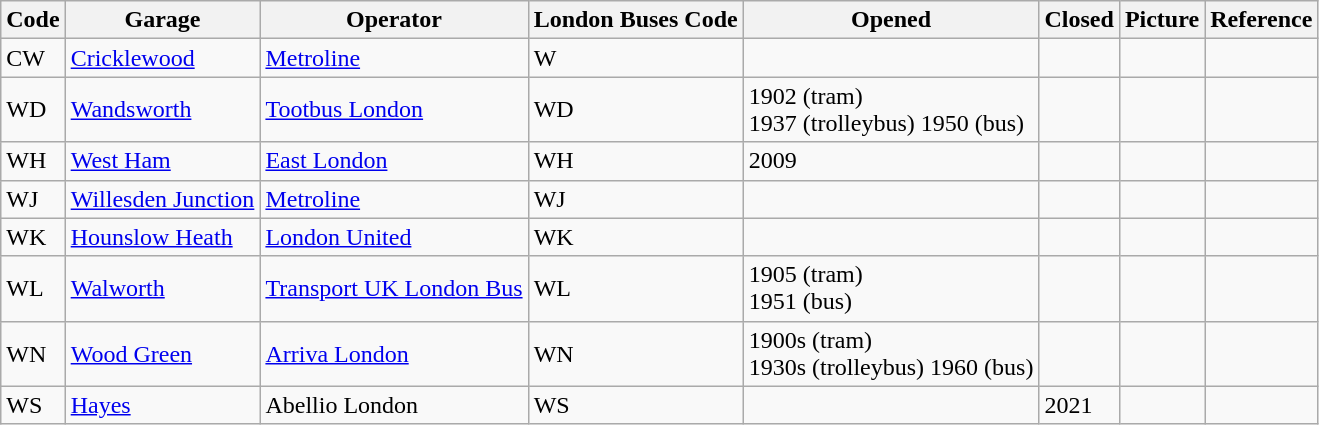<table class="wikitable">
<tr>
<th>Code</th>
<th>Garage</th>
<th>Operator</th>
<th>London Buses Code</th>
<th>Opened</th>
<th>Closed</th>
<th>Picture</th>
<th>Reference</th>
</tr>
<tr>
<td>CW</td>
<td><a href='#'>Cricklewood</a></td>
<td><a href='#'>Metroline</a></td>
<td>W</td>
<td></td>
<td></td>
<td></td>
<td></td>
</tr>
<tr>
<td>WD</td>
<td><a href='#'>Wandsworth</a></td>
<td><a href='#'>Tootbus London</a></td>
<td>WD</td>
<td>1902 (tram)<br>1937 (trolleybus)
1950 (bus)</td>
<td></td>
<td></td>
<td></td>
</tr>
<tr>
<td>WH</td>
<td><a href='#'>West Ham</a></td>
<td><a href='#'>East London</a></td>
<td>WH</td>
<td>2009</td>
<td></td>
<td></td>
<td></td>
</tr>
<tr>
<td>WJ</td>
<td><a href='#'>Willesden Junction</a></td>
<td><a href='#'>Metroline</a></td>
<td>WJ</td>
<td></td>
<td></td>
<td></td>
<td></td>
</tr>
<tr>
<td>WK</td>
<td><a href='#'>Hounslow Heath</a></td>
<td><a href='#'>London United</a></td>
<td>WK</td>
<td></td>
<td></td>
<td></td>
<td></td>
</tr>
<tr>
<td>WL</td>
<td><a href='#'>Walworth</a></td>
<td><a href='#'>Transport UK London Bus</a></td>
<td>WL</td>
<td>1905 (tram)<br>1951 (bus)</td>
<td></td>
<td></td>
<td></td>
</tr>
<tr>
<td>WN</td>
<td><a href='#'>Wood Green</a></td>
<td><a href='#'>Arriva London</a></td>
<td>WN</td>
<td>1900s (tram)<br>1930s (trolleybus)
1960 (bus)</td>
<td></td>
<td></td>
<td></td>
</tr>
<tr>
<td>WS</td>
<td><a href='#'>Hayes</a></td>
<td>Abellio London</td>
<td>WS</td>
<td></td>
<td>2021</td>
<td></td>
<td></td>
</tr>
</table>
